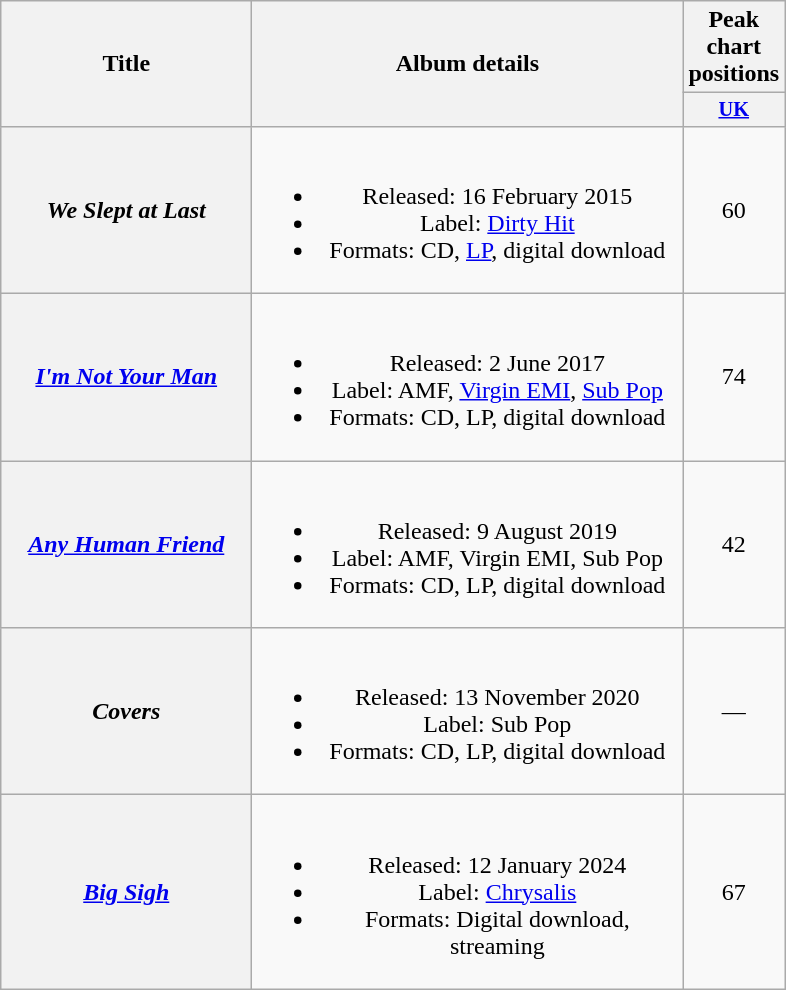<table class="wikitable plainrowheaders" style="text-align:center">
<tr>
<th scope="col" style="width:10em;" rowspan="2">Title</th>
<th scope="col" style="width:17.5em;" rowspan="2">Album details</th>
<th scope="col">Peak chart positions</th>
</tr>
<tr>
<th scope="col" style="width:3em;font-size:85%;"><a href='#'>UK</a><br></th>
</tr>
<tr>
<th scope="row"><em>We Slept at Last</em></th>
<td><br><ul><li>Released: 16 February 2015</li><li>Label: <a href='#'>Dirty Hit</a></li><li>Formats: CD, <a href='#'>LP</a>, digital download</li></ul></td>
<td>60</td>
</tr>
<tr>
<th scope="row"><em><a href='#'>I'm Not Your Man</a></em></th>
<td><br><ul><li>Released: 2 June 2017</li><li>Label: AMF, <a href='#'>Virgin EMI</a>, <a href='#'>Sub Pop</a></li><li>Formats: CD, LP, digital download</li></ul></td>
<td>74</td>
</tr>
<tr>
<th scope="row"><em><a href='#'>Any Human Friend</a></em></th>
<td><br><ul><li>Released: 9 August 2019</li><li>Label: AMF, Virgin EMI, Sub Pop</li><li>Formats: CD, LP, digital download</li></ul></td>
<td>42</td>
</tr>
<tr>
<th scope="row"><em>Covers</em></th>
<td><br><ul><li>Released: 13 November 2020</li><li>Label: Sub Pop</li><li>Formats: CD, LP, digital download</li></ul></td>
<td>—</td>
</tr>
<tr>
<th scope="row"><em><a href='#'>Big Sigh</a></em></th>
<td><br><ul><li>Released: 12 January 2024</li><li>Label: <a href='#'>Chrysalis</a></li><li>Formats: Digital download, streaming</li></ul></td>
<td>67</td>
</tr>
</table>
